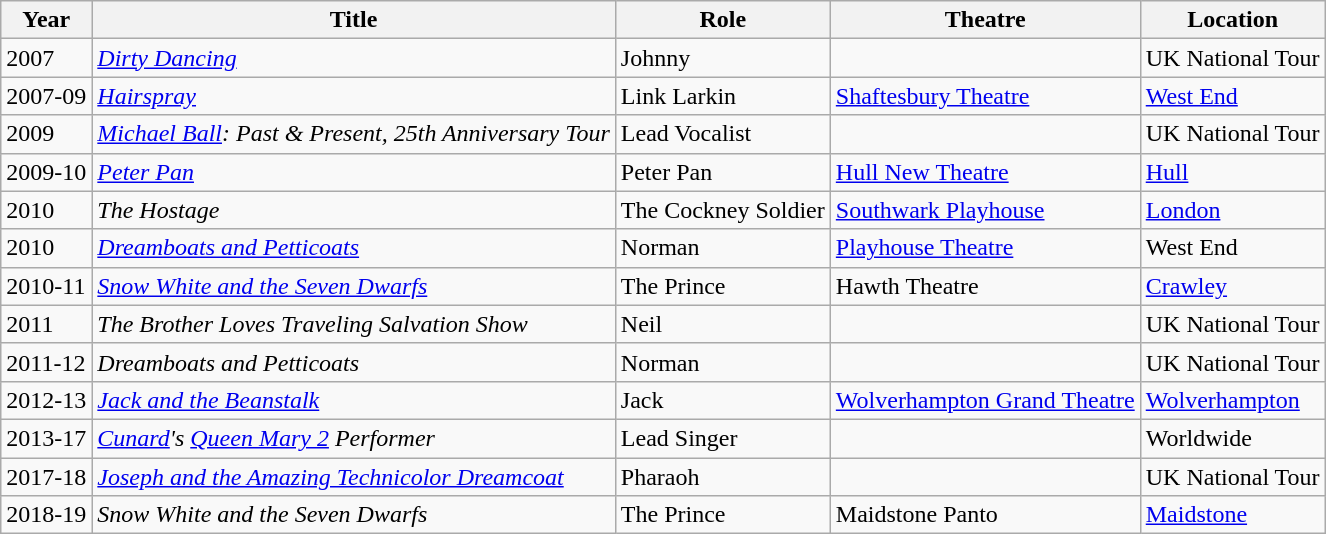<table class="wikitable">
<tr>
<th>Year</th>
<th>Title</th>
<th>Role</th>
<th>Theatre</th>
<th>Location</th>
</tr>
<tr>
<td>2007</td>
<td><em><a href='#'>Dirty Dancing</a></em></td>
<td>Johnny</td>
<td></td>
<td>UK National Tour</td>
</tr>
<tr>
<td>2007-09</td>
<td><em><a href='#'>Hairspray</a></em></td>
<td>Link Larkin</td>
<td><a href='#'>Shaftesbury Theatre</a></td>
<td><a href='#'>West End</a></td>
</tr>
<tr>
<td>2009</td>
<td><em><a href='#'>Michael Ball</a>: Past & Present, 25th Anniversary Tour</em></td>
<td>Lead Vocalist</td>
<td></td>
<td>UK National Tour</td>
</tr>
<tr>
<td>2009-10</td>
<td><em><a href='#'>Peter Pan</a></em></td>
<td>Peter Pan</td>
<td><a href='#'>Hull New Theatre</a></td>
<td><a href='#'>Hull</a></td>
</tr>
<tr>
<td>2010</td>
<td><em>The Hostage</em></td>
<td>The Cockney Soldier</td>
<td><a href='#'>Southwark Playhouse</a></td>
<td><a href='#'>London</a></td>
</tr>
<tr>
<td>2010</td>
<td><em><a href='#'>Dreamboats and Petticoats</a></em></td>
<td>Norman</td>
<td><a href='#'>Playhouse Theatre</a></td>
<td>West End</td>
</tr>
<tr>
<td>2010-11</td>
<td><em><a href='#'>Snow White and the Seven Dwarfs</a></em></td>
<td>The Prince</td>
<td>Hawth Theatre</td>
<td><a href='#'>Crawley</a></td>
</tr>
<tr>
<td>2011</td>
<td><em>The Brother Loves Traveling Salvation Show</em></td>
<td>Neil</td>
<td></td>
<td>UK National Tour</td>
</tr>
<tr>
<td>2011-12</td>
<td><em>Dreamboats and Petticoats</em></td>
<td>Norman</td>
<td></td>
<td>UK National Tour</td>
</tr>
<tr>
<td>2012-13</td>
<td><em><a href='#'>Jack and the Beanstalk</a></em></td>
<td>Jack</td>
<td><a href='#'>Wolverhampton Grand Theatre</a></td>
<td><a href='#'>Wolverhampton</a></td>
</tr>
<tr>
<td>2013-17</td>
<td><em><a href='#'>Cunard</a>'s <a href='#'>Queen Mary 2</a> Performer</em></td>
<td>Lead Singer</td>
<td></td>
<td>Worldwide</td>
</tr>
<tr>
<td>2017-18</td>
<td><em><a href='#'>Joseph and the Amazing Technicolor Dreamcoat</a></em></td>
<td>Pharaoh</td>
<td></td>
<td>UK National Tour</td>
</tr>
<tr>
<td>2018-19</td>
<td><em>Snow White and the Seven Dwarfs</em></td>
<td>The Prince</td>
<td>Maidstone Panto</td>
<td><a href='#'>Maidstone</a></td>
</tr>
</table>
